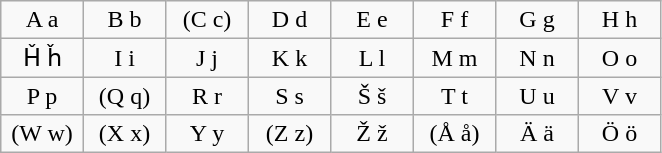<table class="Unicode wikitable">
<tr>
<td style="width:3em; text-align:center; padding: 3px;">A a</td>
<td style="width:3em; text-align:center; padding: 3px;">B b</td>
<td style="width:3em; text-align:center; padding: 3px;">(C c)</td>
<td style="width:3em; text-align:center; padding: 3px;">D d</td>
<td style="width:3em; text-align:center; padding: 3px;">E e</td>
<td style="width:3em; text-align:center; padding: 3px;">F f</td>
<td style="width:3em; text-align:center; padding: 3px;">G g</td>
<td style="width:3em; text-align:center; padding: 3px;">H h</td>
</tr>
<tr>
<td style="width:3em; text-align:center; padding: 3px;">Ȟ ȟ</td>
<td style="width:3em; text-align:center; padding: 3px;">I i</td>
<td style="width:3em; text-align:center; padding: 3px;">J j</td>
<td style="width:3em; text-align:center; padding: 3px;">K k</td>
<td style="width:3em; text-align:center; padding: 3px;">L l</td>
<td style="width:3em; text-align:center; padding: 3px;">M m</td>
<td style="width:3em; text-align:center; padding: 3px;">N n</td>
<td style="width:3em; text-align:center; padding: 3px;">O o</td>
</tr>
<tr>
<td style="width:3em; text-align:center; padding: 3px;">P p</td>
<td style="width:3em; text-align:center; padding: 3px;">(Q q)</td>
<td style="width:3em; text-align:center; padding: 3px;">R r</td>
<td style="width:3em; text-align:center; padding: 3px;">S s</td>
<td style="width:3em; text-align:center; padding: 3px;">Š š</td>
<td style="width:3em; text-align:center; padding: 3px;">T t</td>
<td style="width:3em; text-align:center; padding: 3px;">U u</td>
<td style="width:3em; text-align:center; padding: 3px;">V v</td>
</tr>
<tr>
<td style="width:3em; text-align:center; padding: 3px;">(W w)</td>
<td style="width:3em; text-align:center; padding: 3px;">(X x)</td>
<td style="width:3em; text-align:center; padding: 3px;">Y y</td>
<td style="width:3em; text-align:center; padding: 3px;">(Z z)</td>
<td style="width:3em; text-align:center; padding: 3px;">Ž ž</td>
<td style="width:3em; text-align:center; padding: 3px;">(Å å)</td>
<td style="width:3em; text-align:center; padding: 3px;">Ä ä</td>
<td style="width:3em; text-align:center; padding: 3px;">Ö ö</td>
</tr>
</table>
